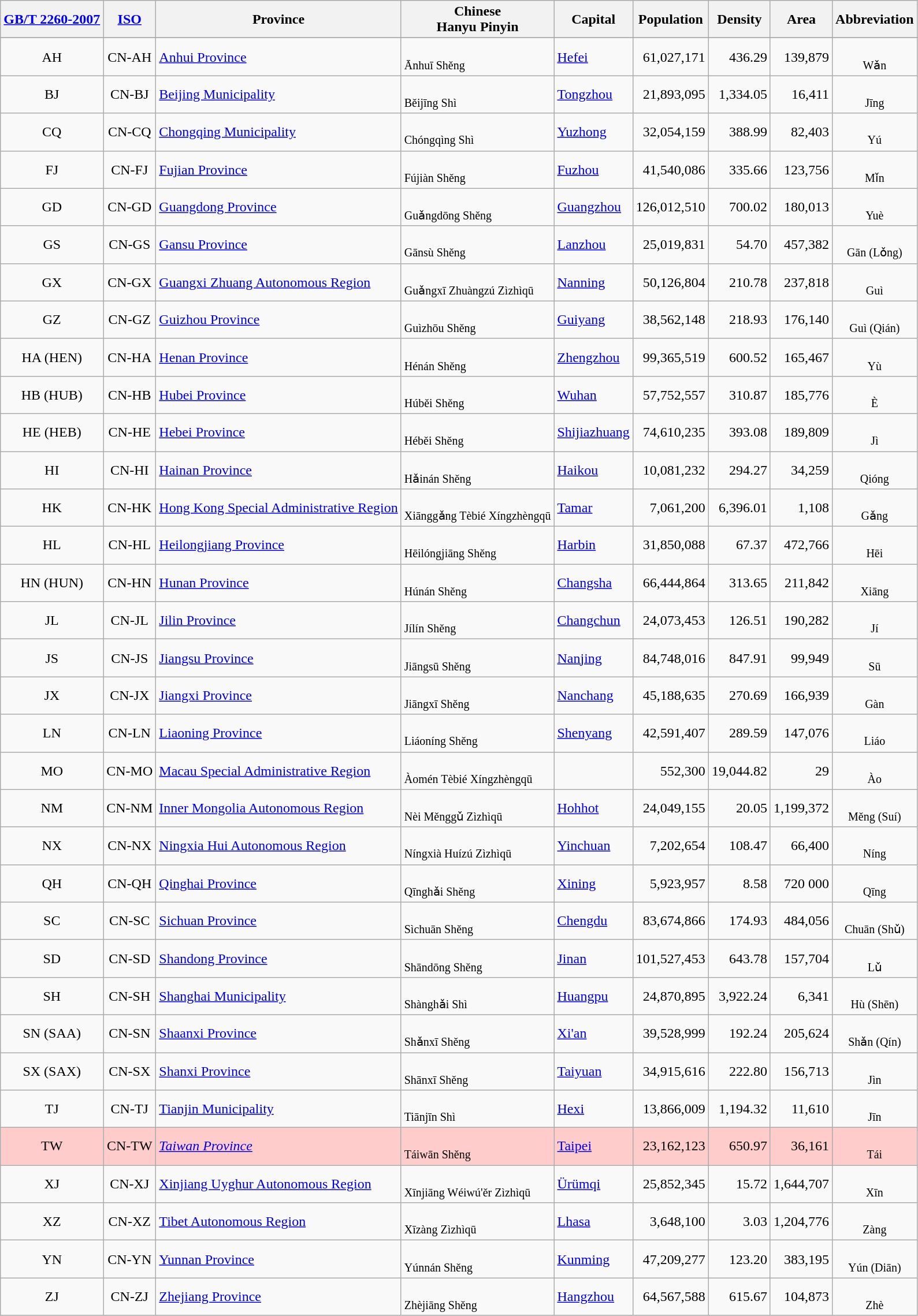<table class="wikitable sortable" style="font-size:100%;">
<tr>
<th align="center"><a href='#'>GB/T 2260-2007</a></th>
<th align="center"><a href='#'>ISO</a></th>
<th align="left">Province</th>
<th align="left">Chinese<br>Hanyu Pinyin</th>
<th align="left">Capital</th>
<th align="right">Population</th>
<th align="right">Density</th>
<th align="right">Area</th>
<th align="center" class="alphabetical">Abbreviation</th>
</tr>
<tr>
</tr>
<tr>
<td style="text-align:center;">AH</td>
<td style="text-align:center;">CN-AH</td>
<td><a href='#'>Anhui Province</a></td>
<td><span></span><br><small>Ānhuī Shěng</small></td>
<td><a href='#'>Hefei</a></td>
<td style="text-align:right;">61,027,171</td>
<td style="text-align:right;">436.29</td>
<td style="text-align:right;">139,879</td>
<td style="text-align:center;"><span>  </span><br><small>Wǎn</small></td>
</tr>
<tr>
<td style="text-align:center;">BJ</td>
<td style="text-align:center;">CN-BJ</td>
<td><a href='#'>Beijing Municipality</a></td>
<td><span></span><br><small>Běijīng Shì</small></td>
<td><a href='#'>Tongzhou</a></td>
<td style="text-align:right;">21,893,095</td>
<td style="text-align:right;">1,334.05</td>
<td style="text-align:right;">16,411</td>
<td style="text-align:center;"><span></span><br><small>Jīng</small></td>
</tr>
<tr>
<td style="text-align:center;">CQ</td>
<td style="text-align:center;">CN-CQ</td>
<td><a href='#'>Chongqing Municipality</a></td>
<td><span></span><br><small>Chóngqìng Shì</small></td>
<td><a href='#'>Yuzhong</a></td>
<td style="text-align:right;">32,054,159</td>
<td style="text-align:right;">388.99</td>
<td style="text-align:right;">82,403</td>
<td style="text-align:center;"><span>    </span><br><small>Yú</small></td>
</tr>
<tr>
<td style="text-align:center;">FJ</td>
<td style="text-align:center;">CN-FJ</td>
<td><a href='#'>Fujian Province</a></td>
<td><span></span><br><small>Fújiàn Shěng</small></td>
<td><a href='#'>Fuzhou</a></td>
<td style="text-align:right;">41,540,086</td>
<td style="text-align:right;">335.66</td>
<td style="text-align:right;">123,756</td>
<td style="text-align:center;"><span>  </span><br><small>Mǐn</small></td>
</tr>
<tr>
<td style="text-align:center;">GD</td>
<td style="text-align:center;">CN-GD</td>
<td><a href='#'>Guangdong Province</a></td>
<td><span></span><br><small>Guǎngdōng Shěng</small></td>
<td><a href='#'>Guangzhou</a></td>
<td style="text-align:right;">126,012,510</td>
<td style="text-align:right;">700.02</td>
<td style="text-align:right;">180,013</td>
<td style="text-align:center;"><span>  </span><br><small>Yuè</small></td>
</tr>
<tr>
<td style="text-align:center;">GS</td>
<td style="text-align:center;">CN-GS</td>
<td><a href='#'>Gansu Province</a></td>
<td><span></span><br><small>Gānsù Shěng</small></td>
<td><a href='#'>Lanzhou</a></td>
<td style="text-align:right;">25,019,831</td>
<td style="text-align:right;">54.70</td>
<td style="text-align:right;">457,382</td>
<td style="text-align:center;"><span>  </span><br><small>Gān (Lǒng)</small></td>
</tr>
<tr>
<td style="text-align:center;">GX</td>
<td style="text-align:center;">CN-GX</td>
<td><a href='#'>Guangxi Zhuang Autonomous Region</a></td>
<td><span></span><br><small>Guǎngxī Zhuàngzú Zìzhìqū</small></td>
<td><a href='#'>Nanning</a></td>
<td style="text-align:right;">50,126,804</td>
<td style="text-align:right;">210.78</td>
<td style="text-align:right;">237,818</td>
<td style="text-align:center;"><span>  </span><br><small>Guì</small></td>
</tr>
<tr>
<td style="text-align:center;">GZ</td>
<td style="text-align:center;">CN-GZ</td>
<td><a href='#'>Guizhou Province</a></td>
<td><span></span><br><small>Guìzhōu Shěng </small></td>
<td><a href='#'>Guiyang</a></td>
<td style="text-align:right;">38,562,148</td>
<td style="text-align:right;">218.93</td>
<td style="text-align:right;">176,140</td>
<td style="text-align:center;"><span> </span><br><small>Guì (Qián)</small></td>
</tr>
<tr>
<td style="text-align:center;">HA (HEN)</td>
<td style="text-align:center;">CN-HA</td>
<td><a href='#'>Henan Province</a></td>
<td><span></span><br><small>Hénán Shěng</small></td>
<td><a href='#'>Zhengzhou</a></td>
<td style="text-align:right;">99,365,519</td>
<td style="text-align:right;">600.52</td>
<td style="text-align:right;">165,467</td>
<td style="text-align:center;"><span>   </span><br><small>Yù</small></td>
</tr>
<tr>
<td style="text-align:center;">HB (HUB)</td>
<td style="text-align:center;">CN-HB</td>
<td><a href='#'>Hubei Province</a></td>
<td><span></span><br><small>Húběi Shěng</small></td>
<td><a href='#'>Wuhan</a></td>
<td style="text-align:right;">57,752,557</td>
<td style="text-align:right;">310.87</td>
<td style="text-align:right;">185,776</td>
<td style="text-align:center;"><span>    </span><br><small>È</small></td>
</tr>
<tr>
<td style="text-align:center;">HE (HEB)</td>
<td style="text-align:center;">CN-HE</td>
<td><a href='#'>Hebei Province</a></td>
<td><span></span><br><small>Héběi Shěng</small></td>
<td><a href='#'>Shijiazhuang</a></td>
<td style="text-align:right;">74,610,235</td>
<td style="text-align:right;">393.08</td>
<td style="text-align:right;">189,809</td>
<td style="text-align:center;"><span></span><br><small>Jì</small></td>
</tr>
<tr>
<td style="text-align:center;">HI</td>
<td style="text-align:center;">CN-HI</td>
<td><a href='#'>Hainan Province</a></td>
<td><span></span><br><small>Hǎinán Shěng</small></td>
<td><a href='#'>Haikou</a></td>
<td style="text-align:right;">10,081,232</td>
<td style="text-align:right;">294.27</td>
<td style="text-align:right;">34,259</td>
<td style="text-align:center;"><span></span><br><small>Qióng</small></td>
</tr>
<tr>
<td style="text-align:center;">HK</td>
<td style="text-align:center;">CN-HK</td>
<td><a href='#'>Hong Kong Special Administrative Region</a></td>
<td><span></span><br><small>Xiānggǎng Tèbié Xíngzhèngqū</small></td>
<td><a href='#'>Tamar</a></td>
<td style="text-align:right;">7,061,200</td>
<td style="text-align:right;">6,396.01</td>
<td style="text-align:right;">1,108</td>
<td style="text-align:center;"><span> </span><br><small>Gǎng</small></td>
</tr>
<tr>
<td style="text-align:center;">HL</td>
<td style="text-align:center;">CN-HL</td>
<td><a href='#'>Heilongjiang Province</a></td>
<td><span></span><br><small>Hēilóngjiāng Shěng </small></td>
<td><a href='#'>Harbin</a></td>
<td style="text-align:right;">31,850,088</td>
<td style="text-align:right;">67.37</td>
<td style="text-align:right;">472,766</td>
<td style="text-align:center;"><span></span><br><small>Hēi</small></td>
</tr>
<tr>
<td style="text-align:center;">HN (HUN)</td>
<td style="text-align:center;">CN-HN</td>
<td><a href='#'>Hunan Province</a></td>
<td><span></span><br><small>Húnán Shěng</small></td>
<td><a href='#'>Changsha</a></td>
<td style="text-align:right;">66,444,864</td>
<td style="text-align:right;">313.65</td>
<td style="text-align:right;">211,842</td>
<td style="text-align:center;"><span> </span><br><small>Xiāng</small></td>
</tr>
<tr>
<td style="text-align:center;">JL</td>
<td style="text-align:center;">CN-JL</td>
<td><a href='#'>Jilin Province</a></td>
<td><span></span><br><small>Jílín Shěng</small></td>
<td><a href='#'>Changchun</a></td>
<td style="text-align:right;">24,073,453</td>
<td style="text-align:right;">126.51</td>
<td style="text-align:right;">190,282</td>
<td style="text-align:center;"><span>    </span><br><small>Jí</small></td>
</tr>
<tr>
<td style="text-align:center;">JS</td>
<td style="text-align:center;">CN-JS</td>
<td><a href='#'>Jiangsu Province</a></td>
<td><span></span><br><small>Jiāngsū Shěng </small></td>
<td><a href='#'>Nanjing</a></td>
<td style="text-align:right;">84,748,016</td>
<td style="text-align:right;">847.91</td>
<td style="text-align:right;">99,949</td>
<td style="text-align:center;"><span>   </span><br><small>Sū</small></td>
</tr>
<tr>
<td style="text-align:center;">JX</td>
<td style="text-align:center;">CN-JX</td>
<td><a href='#'>Jiangxi Province</a></td>
<td><span></span><br><small>Jiāngxī Shěng </small></td>
<td><a href='#'>Nanchang</a></td>
<td style="text-align:right;">45,188,635</td>
<td style="text-align:right;">270.69</td>
<td style="text-align:right;">166,939</td>
<td style="text-align:center;"><span>  </span><br><small>Gàn</small></td>
</tr>
<tr>
<td style="text-align:center;">LN</td>
<td style="text-align:center;">CN-LN</td>
<td><a href='#'>Liaoning Province</a></td>
<td><span></span><br><small>Liáoníng Shěng </small></td>
<td><a href='#'>Shenyang</a></td>
<td style="text-align:right;">42,591,407</td>
<td style="text-align:right;">289.59</td>
<td style="text-align:right;">147,076</td>
<td style="text-align:center;"><span>  </span><br><small>Liáo</small></td>
</tr>
<tr>
<td style="text-align:center;">MO</td>
<td style="text-align:center;">CN-MO</td>
<td><a href='#'>Macau Special Administrative Region</a></td>
<td><span></span><br><small>Àomén Tèbié Xíngzhèngqū</small></td>
<td></td>
<td style="text-align:right;">552,300</td>
<td style="text-align:right;">19,044.82</td>
<td style="text-align:right;">29</td>
<td style="text-align:center;"><span>   </span><br><small>Ào</small></td>
</tr>
<tr>
<td style="text-align:center;">NM</td>
<td style="text-align:center;">CN-NM</td>
<td><a href='#'>Inner Mongolia Autonomous Region</a></td>
<td><span></span><br><small>Nèi Měnggǔ Zìzhìqū</small></td>
<td><a href='#'>Hohhot</a></td>
<td style="text-align:right;">24,049,155</td>
<td style="text-align:right;">20.05</td>
<td style="text-align:right;">1,199,372</td>
<td style="text-align:center;"><span></span><br><small>Měng (Suí)</small></td>
</tr>
<tr>
<td style="text-align:center;">NX</td>
<td style="text-align:center;">CN-NX</td>
<td><a href='#'>Ningxia Hui Autonomous Region</a></td>
<td><span></span><br><small>Níngxià Huízú Zìzhìqū</small></td>
<td><a href='#'>Yinchuan</a></td>
<td style="text-align:right;">7,202,654</td>
<td style="text-align:right;">108.47</td>
<td style="text-align:right;">66,400</td>
<td style="text-align:center;"><span> </span><br><small>Níng</small></td>
</tr>
<tr>
<td style="text-align:center;">QH</td>
<td style="text-align:center;">CN-QH</td>
<td><a href='#'>Qinghai Province</a></td>
<td><span></span><br><small>Qīnghǎi Shěng </small></td>
<td><a href='#'>Xining</a></td>
<td style="text-align:right;">5,923,957</td>
<td style="text-align:right;">8.58</td>
<td style="text-align:right;">720 000</td>
<td style="text-align:center;"><span> </span><br><small>Qīng</small></td>
</tr>
<tr>
<td style="text-align:center;">SC</td>
<td style="text-align:center;">CN-SC</td>
<td><a href='#'>Sichuan Province</a></td>
<td><span></span><br><small>Sìchuān Shěng </small></td>
<td><a href='#'>Chengdu</a></td>
<td style="text-align:right;">83,674,866</td>
<td style="text-align:right;">174.93</td>
<td style="text-align:right;">484,056</td>
<td style="text-align:center;"><span></span><br><small>Chuān (Shǔ)</small></td>
</tr>
<tr>
<td style="text-align:center;">SD</td>
<td style="text-align:center;">CN-SD</td>
<td><a href='#'>Shandong Province</a></td>
<td><span></span><br><small>Shāndōng Shěng </small></td>
<td><a href='#'>Jinan</a></td>
<td style="text-align:right;">101,527,453</td>
<td style="text-align:right;">643.78</td>
<td style="text-align:right;">157,704</td>
<td style="text-align:center;"><span>   </span><br><small>Lǔ</small></td>
</tr>
<tr>
<td style="text-align:center;">SH</td>
<td style="text-align:center;">CN-SH</td>
<td><a href='#'>Shanghai Municipality</a></td>
<td><span></span><br><small>Shànghǎi Shì </small></td>
<td><a href='#'>Huangpu</a></td>
<td style="text-align:right;">24,870,895</td>
<td style="text-align:right;">3,922.24</td>
<td style="text-align:right;">6,341</td>
<td style="text-align:center;"><span>   </span><br><small>Hù (Shēn)</small></td>
</tr>
<tr>
<td style="text-align:center;">SN (SAA)</td>
<td style="text-align:center;">CN-SN</td>
<td><a href='#'>Shaanxi Province</a></td>
<td><span></span><br><small>Shǎnxī Shěng</small></td>
<td><a href='#'>Xi'an</a></td>
<td style="text-align:right;">39,528,999</td>
<td style="text-align:right;">192.24</td>
<td style="text-align:right;">205,624</td>
<td style="text-align:center;"><span> </span><br><small>Shǎn (Qín)</small></td>
</tr>
<tr>
<td style="text-align:center;">SX (SAX)</td>
<td style="text-align:center;">CN-SX</td>
<td><a href='#'>Shanxi Province</a></td>
<td><span></span><br><small>Shānxī Shěng</small></td>
<td><a href='#'>Taiyuan</a></td>
<td style="text-align:right;">34,915,616</td>
<td style="text-align:right;">222.80</td>
<td style="text-align:right;">156,713</td>
<td style="text-align:center;"><span></span><br><small>Jìn</small></td>
</tr>
<tr>
<td style="text-align:center;">TJ</td>
<td style="text-align:center;">CN-TJ</td>
<td><a href='#'>Tianjin Municipality</a></td>
<td><span></span><br><small>Tiānjīn Shì</small></td>
<td><a href='#'>Hexi</a></td>
<td style="text-align:right;">13,866,009</td>
<td style="text-align:right;">1,194.32</td>
<td style="text-align:right;">11,610</td>
<td style="text-align:center;"><span></span><br><small>Jīn</small></td>
</tr>
<tr style="background:#FFCCCC;"|->
<td style="text-align:center;">TW</td>
<td style="text-align:center;">CN-TW</td>
<td><a href='#'><em>Taiwan Province</em></a></td>
<td><span></span><br><small>Táiwān Shěng </small></td>
<td><a href='#'>Taipei</a></td>
<td style="text-align:right;">23,162,123</td>
<td style="text-align:right;">650.97</td>
<td style="text-align:right;">36,161</td>
<td style="text-align:center;"><span> </span><br><small>Tái</small></td>
</tr>
<tr>
<td style="text-align:center;">XJ</td>
<td style="text-align:center;">CN-XJ</td>
<td><a href='#'>Xinjiang Uyghur Autonomous Region</a></td>
<td><span></span><br><small>Xīnjiāng Wéiwú'ěr Zìzhìqū </small></td>
<td><a href='#'>Ürümqi</a></td>
<td style="text-align:right;">25,852,345</td>
<td style="text-align:right;">15.72</td>
<td style="text-align:right;">1,644,707</td>
<td style="text-align:center;"><span>  </span><br><small>Xīn</small></td>
</tr>
<tr>
<td style="text-align:center;">XZ</td>
<td style="text-align:center;">CN-XZ</td>
<td><a href='#'>Tibet Autonomous Region</a></td>
<td><span></span><br><small>Xīzàng Zìzhìqū</small></td>
<td><a href='#'>Lhasa</a></td>
<td style="text-align:right;">3,648,100</td>
<td style="text-align:right;">3.03</td>
<td style="text-align:right;">1,204,776</td>
<td style="text-align:center;"><span> </span><br><small>Zàng</small></td>
</tr>
<tr>
<td style="text-align:center;">YN</td>
<td style="text-align:center;">CN-YN</td>
<td><a href='#'>Yunnan Province</a></td>
<td><span></span><br><small>Yúnnán Shěng</small></td>
<td><a href='#'>Kunming</a></td>
<td style="text-align:right;">47,209,277</td>
<td style="text-align:right;">123.20</td>
<td style="text-align:right;">383,195</td>
<td style="text-align:center;"><span> </span><br><small>Yún (Diān)</small></td>
</tr>
<tr>
<td style="text-align:center;">ZJ</td>
<td style="text-align:center;">CN-ZJ</td>
<td><a href='#'>Zhejiang Province</a></td>
<td><span></span><br><small>Zhèjiāng Shěng</small></td>
<td><a href='#'>Hangzhou</a></td>
<td style="text-align:right;">64,567,588</td>
<td style="text-align:right;">615.67</td>
<td style="text-align:right;">104,873</td>
<td style="text-align:center;"><span>   </span><br><small>Zhè</small></td>
</tr>
</table>
